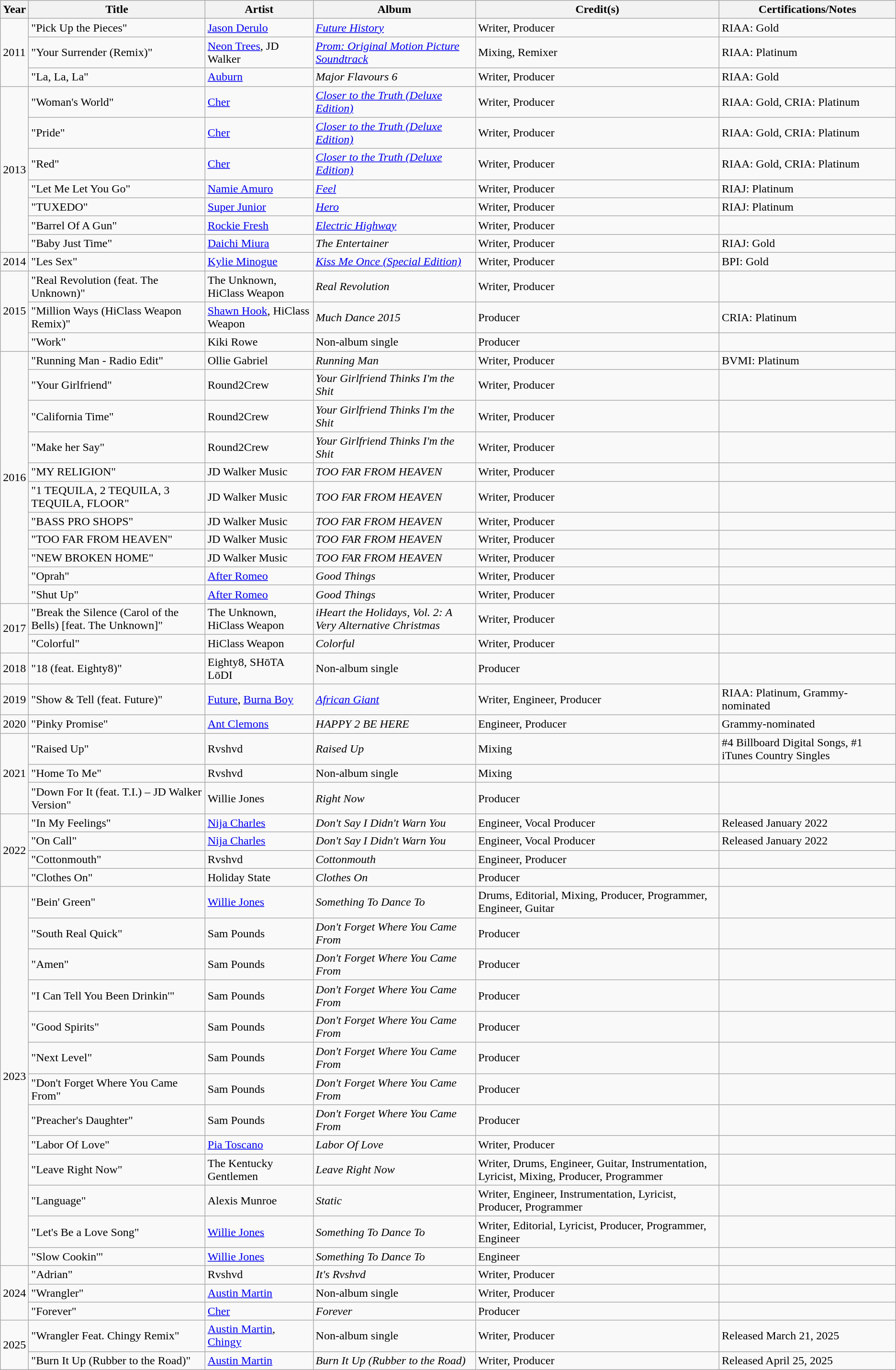<table class="wikitable plainrowheaders" style="text-align:left;">
<tr>
<th>Year</th>
<th>Title</th>
<th>Artist</th>
<th>Album</th>
<th>Credit(s)</th>
<th>Certifications/Notes</th>
</tr>
<tr>
<td rowspan="3">2011</td>
<td>"Pick Up the Pieces"</td>
<td><a href='#'>Jason Derulo</a></td>
<td><em><a href='#'>Future History</a></em></td>
<td>Writer, Producer</td>
<td>RIAA: Gold</td>
</tr>
<tr>
<td>"Your Surrender (Remix)"</td>
<td><a href='#'>Neon Trees</a>, JD Walker</td>
<td><em><a href='#'>Prom: Original Motion Picture Soundtrack</a></em></td>
<td>Mixing, Remixer</td>
<td>RIAA: Platinum</td>
</tr>
<tr>
<td>"La, La, La"</td>
<td><a href='#'>Auburn</a></td>
<td><em>Major Flavours 6</em></td>
<td>Writer, Producer</td>
<td>RIAA: Gold</td>
</tr>
<tr>
<td rowspan="7">2013</td>
<td>"Woman's World"</td>
<td><a href='#'>Cher</a></td>
<td><em><a href='#'>Closer to the Truth (Deluxe Edition)</a></em></td>
<td>Writer, Producer</td>
<td>RIAA: Gold, CRIA: Platinum</td>
</tr>
<tr>
<td>"Pride"</td>
<td><a href='#'>Cher</a></td>
<td><em><a href='#'>Closer to the Truth (Deluxe Edition)</a></em></td>
<td>Writer, Producer</td>
<td>RIAA: Gold, CRIA: Platinum</td>
</tr>
<tr>
<td>"Red"</td>
<td><a href='#'>Cher</a></td>
<td><em><a href='#'>Closer to the Truth (Deluxe Edition)</a></em></td>
<td>Writer, Producer</td>
<td>RIAA: Gold, CRIA: Platinum</td>
</tr>
<tr>
<td>"Let Me Let You Go"</td>
<td><a href='#'>Namie Amuro</a></td>
<td><em><a href='#'>Feel</a></em></td>
<td>Writer, Producer</td>
<td>RIAJ: Platinum</td>
</tr>
<tr>
<td>"TUXEDO"</td>
<td><a href='#'>Super Junior</a></td>
<td><em><a href='#'>Hero</a></em></td>
<td>Writer, Producer</td>
<td>RIAJ: Platinum</td>
</tr>
<tr>
<td>"Barrel Of A Gun"</td>
<td><a href='#'>Rockie Fresh</a></td>
<td><em><a href='#'>Electric Highway</a></em></td>
<td>Writer, Producer</td>
<td></td>
</tr>
<tr>
<td>"Baby Just Time"</td>
<td><a href='#'>Daichi Miura</a></td>
<td><em>The Entertainer</em></td>
<td>Writer, Producer</td>
<td>RIAJ: Gold</td>
</tr>
<tr>
<td>2014</td>
<td>"Les Sex"</td>
<td><a href='#'>Kylie Minogue</a></td>
<td><em><a href='#'>Kiss Me Once (Special Edition)</a></em></td>
<td>Writer, Producer</td>
<td>BPI: Gold</td>
</tr>
<tr>
<td rowspan="3">2015</td>
<td>"Real Revolution (feat. The Unknown)"</td>
<td>The Unknown, HiClass Weapon</td>
<td><em>Real Revolution</em></td>
<td>Writer, Producer</td>
<td></td>
</tr>
<tr>
<td>"Million Ways (HiClass Weapon Remix)"</td>
<td><a href='#'>Shawn Hook</a>, HiClass Weapon</td>
<td><em>Much Dance 2015</em></td>
<td>Producer</td>
<td>CRIA: Platinum</td>
</tr>
<tr>
<td>"Work"</td>
<td>Kiki Rowe</td>
<td>Non-album single</td>
<td>Producer</td>
<td></td>
</tr>
<tr>
<td rowspan="11">2016</td>
<td>"Running Man - Radio Edit"</td>
<td>Ollie Gabriel</td>
<td><em>Running Man</em></td>
<td>Writer, Producer</td>
<td>BVMI: Platinum</td>
</tr>
<tr>
<td>"Your Girlfriend"</td>
<td>Round2Crew</td>
<td><em>Your Girlfriend Thinks I'm the Shit</em></td>
<td>Writer, Producer</td>
<td></td>
</tr>
<tr>
<td>"California Time"</td>
<td>Round2Crew</td>
<td><em>Your Girlfriend Thinks I'm the Shit</em></td>
<td>Writer, Producer</td>
<td></td>
</tr>
<tr>
<td>"Make her Say"</td>
<td>Round2Crew</td>
<td><em>Your Girlfriend Thinks I'm the Shit</em></td>
<td>Writer, Producer</td>
<td></td>
</tr>
<tr>
<td>"MY RELIGION"</td>
<td>JD Walker Music</td>
<td><em>TOO FAR FROM HEAVEN</em></td>
<td>Writer, Producer</td>
<td></td>
</tr>
<tr>
<td>"1 TEQUILA, 2 TEQUILA, 3 TEQUILA, FLOOR"</td>
<td>JD Walker Music</td>
<td><em>TOO FAR FROM HEAVEN</em></td>
<td>Writer, Producer</td>
<td></td>
</tr>
<tr>
<td>"BASS PRO SHOPS"</td>
<td>JD Walker Music</td>
<td><em>TOO FAR FROM HEAVEN</em></td>
<td>Writer, Producer</td>
<td></td>
</tr>
<tr>
<td>"TOO FAR FROM HEAVEN"</td>
<td>JD Walker Music</td>
<td><em>TOO FAR FROM HEAVEN</em></td>
<td>Writer, Producer</td>
<td></td>
</tr>
<tr>
<td>"NEW BROKEN HOME"</td>
<td>JD Walker Music</td>
<td><em>TOO FAR FROM HEAVEN</em></td>
<td>Writer, Producer</td>
<td></td>
</tr>
<tr>
<td>"Oprah"</td>
<td><a href='#'>After Romeo</a></td>
<td><em>Good Things</em></td>
<td>Writer, Producer</td>
<td></td>
</tr>
<tr>
<td>"Shut Up"</td>
<td><a href='#'>After Romeo</a></td>
<td><em>Good Things</em></td>
<td>Writer, Producer</td>
<td></td>
</tr>
<tr>
<td rowspan="2">2017</td>
<td>"Break the Silence (Carol of the Bells) [feat. The Unknown]"</td>
<td>The Unknown, HiClass Weapon</td>
<td><em>iHeart the Holidays, Vol. 2: A Very Alternative Christmas</em></td>
<td>Writer, Producer</td>
<td></td>
</tr>
<tr>
<td>"Colorful"</td>
<td>HiClass Weapon</td>
<td><em>Colorful</em></td>
<td>Writer, Producer</td>
<td></td>
</tr>
<tr>
<td>2018</td>
<td>"18 (feat. Eighty8)"</td>
<td>Eighty8, SHōTA LōDI</td>
<td>Non-album single</td>
<td>Producer</td>
<td></td>
</tr>
<tr>
<td>2019</td>
<td>"Show & Tell (feat. Future)"</td>
<td><a href='#'>Future</a>, <a href='#'>Burna Boy</a></td>
<td><em><a href='#'>African Giant</a></em></td>
<td>Writer, Engineer, Producer</td>
<td>RIAA: Platinum, Grammy-nominated</td>
</tr>
<tr>
<td>2020</td>
<td>"Pinky Promise"</td>
<td><a href='#'>Ant Clemons</a></td>
<td><em>HAPPY 2 BE HERE</em></td>
<td>Engineer, Producer</td>
<td>Grammy-nominated</td>
</tr>
<tr>
<td rowspan="3">2021</td>
<td>"Raised Up"</td>
<td>Rvshvd</td>
<td><em>Raised Up</em></td>
<td>Mixing</td>
<td>#4 Billboard Digital Songs, #1 iTunes Country Singles</td>
</tr>
<tr>
<td>"Home To Me"</td>
<td>Rvshvd</td>
<td>Non-album single</td>
<td>Mixing</td>
<td></td>
</tr>
<tr>
<td>"Down For It (feat. T.I.) – JD Walker Version"</td>
<td>Willie Jones</td>
<td><em>Right Now</em></td>
<td>Producer</td>
<td></td>
</tr>
<tr>
<td rowspan="4">2022</td>
<td>"In My Feelings"</td>
<td><a href='#'>Nija Charles</a></td>
<td><em>Don't Say I Didn't Warn You</em></td>
<td>Engineer, Vocal Producer</td>
<td>Released January 2022</td>
</tr>
<tr>
<td>"On Call"</td>
<td><a href='#'>Nija Charles</a></td>
<td><em>Don't Say I Didn't Warn You</em></td>
<td>Engineer, Vocal Producer</td>
<td>Released January 2022</td>
</tr>
<tr>
<td>"Cottonmouth"</td>
<td>Rvshvd</td>
<td><em>Cottonmouth</em></td>
<td>Engineer, Producer</td>
<td></td>
</tr>
<tr>
<td>"Clothes On"</td>
<td>Holiday State</td>
<td><em>Clothes On</em></td>
<td>Producer</td>
<td></td>
</tr>
<tr>
<td rowspan="13">2023</td>
<td>"Bein' Green"</td>
<td><a href='#'>Willie Jones</a></td>
<td><em>Something To Dance To</em></td>
<td>Drums, Editorial, Mixing, Producer, Programmer, Engineer, Guitar</td>
<td></td>
</tr>
<tr>
<td>"South Real Quick"</td>
<td>Sam Pounds</td>
<td><em>Don't Forget Where You Came From</em></td>
<td>Producer</td>
<td></td>
</tr>
<tr>
<td>"Amen"</td>
<td>Sam Pounds</td>
<td><em>Don't Forget Where You Came From</em></td>
<td>Producer</td>
<td></td>
</tr>
<tr>
<td>"I Can Tell You Been Drinkin'"</td>
<td>Sam Pounds</td>
<td><em>Don't Forget Where You Came From</em></td>
<td>Producer</td>
<td></td>
</tr>
<tr>
<td>"Good Spirits"</td>
<td>Sam Pounds</td>
<td><em>Don't Forget Where You Came From</em></td>
<td>Producer</td>
<td></td>
</tr>
<tr>
<td>"Next Level"</td>
<td>Sam Pounds</td>
<td><em>Don't Forget Where You Came From</em></td>
<td>Producer</td>
<td></td>
</tr>
<tr>
<td>"Don't Forget Where You Came From"</td>
<td>Sam Pounds</td>
<td><em>Don't Forget Where You Came From</em></td>
<td>Producer</td>
<td></td>
</tr>
<tr>
<td>"Preacher's Daughter"</td>
<td>Sam Pounds</td>
<td><em>Don't Forget Where You Came From</em></td>
<td>Producer</td>
<td></td>
</tr>
<tr>
<td>"Labor Of Love"</td>
<td><a href='#'>Pia Toscano</a></td>
<td><em>Labor Of Love</em></td>
<td>Writer, Producer</td>
<td></td>
</tr>
<tr>
<td>"Leave Right Now"</td>
<td>The Kentucky Gentlemen</td>
<td><em>Leave Right Now</em></td>
<td>Writer, Drums, Engineer, Guitar, Instrumentation, Lyricist, Mixing, Producer, Programmer</td>
<td></td>
</tr>
<tr>
<td>"Language"</td>
<td>Alexis Munroe</td>
<td><em>Static</em></td>
<td>Writer, Engineer, Instrumentation, Lyricist, Producer, Programmer</td>
<td></td>
</tr>
<tr>
<td>"Let's Be a Love Song"</td>
<td><a href='#'>Willie Jones</a></td>
<td><em>Something To Dance To</em></td>
<td>Writer, Editorial, Lyricist, Producer, Programmer, Engineer</td>
<td></td>
</tr>
<tr>
<td>"Slow Cookin'"</td>
<td><a href='#'>Willie Jones</a></td>
<td><em>Something To Dance To</em></td>
<td>Engineer</td>
<td></td>
</tr>
<tr>
<td rowspan="3">2024</td>
<td>"Adrian"</td>
<td>Rvshvd</td>
<td><em>It's Rvshvd</em></td>
<td>Writer, Producer</td>
<td></td>
</tr>
<tr>
<td>"Wrangler"</td>
<td><a href='#'>Austin Martin</a></td>
<td>Non-album single</td>
<td>Writer, Producer</td>
<td></td>
</tr>
<tr>
<td>"Forever"</td>
<td><a href='#'>Cher</a></td>
<td><em>Forever</em></td>
<td>Producer</td>
<td></td>
</tr>
<tr>
<td rowspan="2">2025</td>
<td>"Wrangler Feat. Chingy Remix"</td>
<td><a href='#'>Austin Martin</a>, <a href='#'>Chingy</a></td>
<td>Non-album single</td>
<td>Writer, Producer</td>
<td>Released March 21, 2025</td>
</tr>
<tr>
<td>"Burn It Up (Rubber to the Road)"</td>
<td><a href='#'>Austin Martin</a></td>
<td><em>Burn It Up (Rubber to the Road)</em></td>
<td>Writer, Producer</td>
<td>Released April 25, 2025</td>
</tr>
</table>
